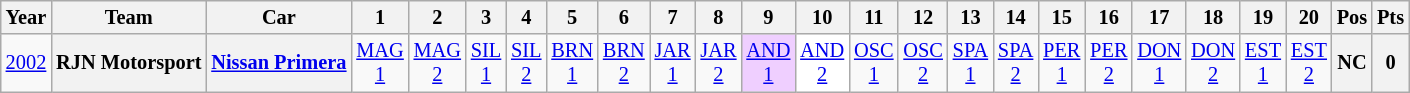<table class="wikitable" style="text-align:center; font-size:85%">
<tr>
<th>Year</th>
<th>Team</th>
<th>Car</th>
<th>1</th>
<th>2</th>
<th>3</th>
<th>4</th>
<th>5</th>
<th>6</th>
<th>7</th>
<th>8</th>
<th>9</th>
<th>10</th>
<th>11</th>
<th>12</th>
<th>13</th>
<th>14</th>
<th>15</th>
<th>16</th>
<th>17</th>
<th>18</th>
<th>19</th>
<th>20</th>
<th>Pos</th>
<th>Pts</th>
</tr>
<tr>
<td><a href='#'>2002</a></td>
<th nowrap> RJN Motorsport</th>
<th nowrap><a href='#'>Nissan Primera</a></th>
<td><a href='#'>MAG<br>1</a></td>
<td><a href='#'>MAG<br>2</a></td>
<td><a href='#'>SIL<br>1</a></td>
<td><a href='#'>SIL<br>2</a></td>
<td><a href='#'>BRN<br>1</a></td>
<td><a href='#'>BRN<br>2</a></td>
<td><a href='#'>JAR<br>1</a></td>
<td><a href='#'>JAR<br>2</a></td>
<td style="background:#EFCFFF;"><a href='#'>AND<br>1</a><br></td>
<td style="background:#FFFFFF;"><a href='#'>AND<br>2</a><br></td>
<td><a href='#'>OSC<br>1</a></td>
<td><a href='#'>OSC<br>2</a></td>
<td><a href='#'>SPA<br>1</a></td>
<td><a href='#'>SPA<br>2</a></td>
<td><a href='#'>PER<br>1</a></td>
<td><a href='#'>PER<br>2</a></td>
<td><a href='#'>DON<br>1</a></td>
<td><a href='#'>DON<br>2</a></td>
<td><a href='#'>EST<br>1</a></td>
<td><a href='#'>EST<br>2</a></td>
<th>NC</th>
<th>0</th>
</tr>
</table>
